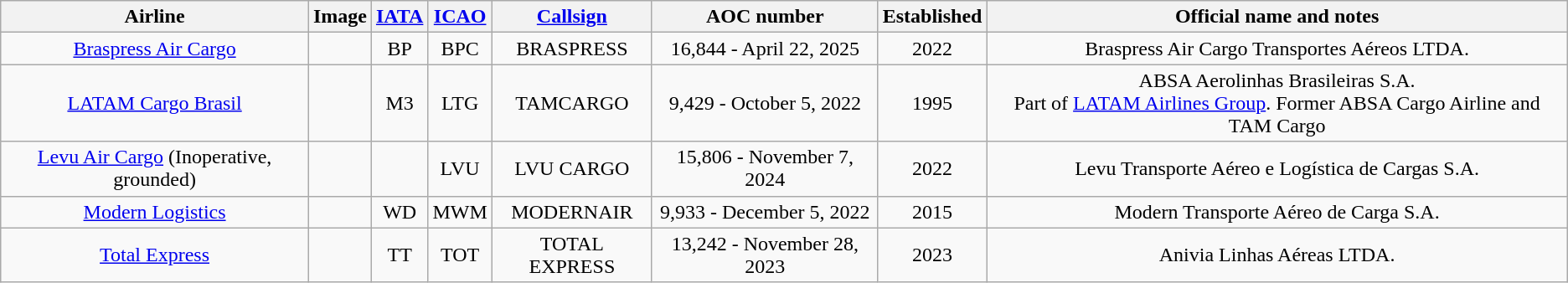<table class="wikitable sortable" style="border: 0; cellpadding: 2; cellspacing: 3; text-align:center; width:10m;">
<tr valign="middle">
<th>Airline</th>
<th>Image</th>
<th><a href='#'>IATA</a></th>
<th><a href='#'>ICAO</a></th>
<th><a href='#'>Callsign</a></th>
<th>AOC number</th>
<th>Established</th>
<th class="unsortable">Official name and notes</th>
</tr>
<tr>
<td><a href='#'>Braspress Air Cargo</a></td>
<td></td>
<td>BP</td>
<td>BPC</td>
<td>BRASPRESS</td>
<td>16,844 - April 22, 2025</td>
<td>2022</td>
<td>Braspress Air Cargo Transportes Aéreos LTDA.</td>
</tr>
<tr>
<td><a href='#'>LATAM Cargo Brasil</a></td>
<td></td>
<td>M3</td>
<td>LTG</td>
<td>TAMCARGO</td>
<td>9,429 - October 5, 2022</td>
<td>1995</td>
<td>ABSA Aerolinhas Brasileiras S.A.<br>Part of <a href='#'>LATAM Airlines Group</a>. Former ABSA Cargo Airline and TAM Cargo</td>
</tr>
<tr>
<td><a href='#'>Levu Air Cargo</a> (Inoperative, grounded)</td>
<td></td>
<td></td>
<td>LVU</td>
<td>LVU CARGO</td>
<td>15,806 - November 7, 2024</td>
<td>2022</td>
<td>Levu Transporte Aéreo e Logística de Cargas S.A.</td>
</tr>
<tr>
<td><a href='#'>Modern Logistics</a></td>
<td></td>
<td>WD</td>
<td>MWM</td>
<td>MODERNAIR</td>
<td>9,933 - December 5, 2022</td>
<td>2015</td>
<td>Modern Transporte Aéreo de Carga S.A.</td>
</tr>
<tr>
<td><a href='#'>Total Express</a></td>
<td></td>
<td>TT</td>
<td>TOT</td>
<td>TOTAL EXPRESS</td>
<td>13,242 - November 28, 2023</td>
<td>2023</td>
<td>Anivia Linhas Aéreas LTDA.</td>
</tr>
</table>
